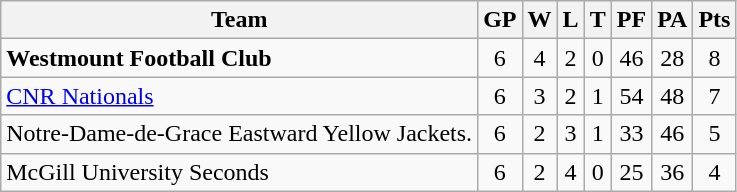<table class="wikitable">
<tr>
<th>Team</th>
<th>GP</th>
<th>W</th>
<th>L</th>
<th>T</th>
<th>PF</th>
<th>PA</th>
<th>Pts</th>
</tr>
<tr align="center">
<td align="left"><strong>Westmount Football Club</strong></td>
<td>6</td>
<td>4</td>
<td>2</td>
<td>0</td>
<td>46</td>
<td>28</td>
<td>8</td>
</tr>
<tr align="center">
<td align="left"><a href='#'>CNR Nationals</a></td>
<td>6</td>
<td>3</td>
<td>2</td>
<td>1</td>
<td>54</td>
<td>48</td>
<td>7</td>
</tr>
<tr align="center">
<td align="left">Notre-Dame-de-Grace Eastward Yellow Jackets.</td>
<td>6</td>
<td>2</td>
<td>3</td>
<td>1</td>
<td>33</td>
<td>46</td>
<td>5</td>
</tr>
<tr align="center">
<td align="left">McGill University Seconds</td>
<td>6</td>
<td>2</td>
<td>4</td>
<td>0</td>
<td>25</td>
<td>36</td>
<td>4</td>
</tr>
</table>
